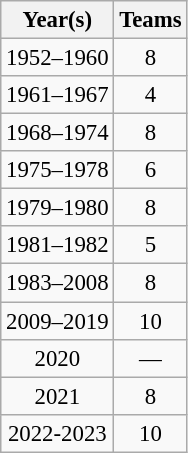<table class="wikitable" style="text-align:center; font-size: 95%;">
<tr>
<th>Year(s)</th>
<th>Teams</th>
</tr>
<tr>
<td>1952–1960</td>
<td>8</td>
</tr>
<tr>
<td>1961–1967</td>
<td>4</td>
</tr>
<tr>
<td>1968–1974</td>
<td>8</td>
</tr>
<tr>
<td>1975–1978</td>
<td>6</td>
</tr>
<tr>
<td>1979–1980</td>
<td>8</td>
</tr>
<tr>
<td>1981–1982</td>
<td>5</td>
</tr>
<tr>
<td>1983–2008</td>
<td>8</td>
</tr>
<tr>
<td>2009–2019</td>
<td>10</td>
</tr>
<tr>
<td>2020</td>
<td>—</td>
</tr>
<tr>
<td>2021</td>
<td>8</td>
</tr>
<tr>
<td>2022-2023</td>
<td>10</td>
</tr>
</table>
